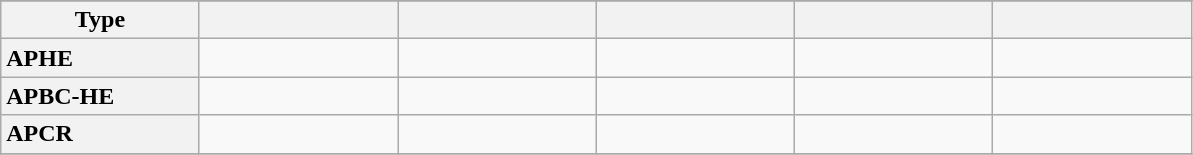<table class="wikitable">
<tr>
</tr>
<tr style="vertical-align:top; text-align:center; border:1px solid #996;">
<th width="10%">Type</th>
<th width="10%"></th>
<th width="10%"></th>
<th width="10%"></th>
<th width="10%"></th>
<th width="10%"></th>
</tr>
<tr style="vertical-align:top; text-align:center;">
<th style="text-align:left">APHE</th>
<td></td>
<td></td>
<td></td>
<td></td>
<td></td>
</tr>
<tr style="vertical-align:top; text-align:center;">
<th style="text-align:left">APBC-HE</th>
<td></td>
<td></td>
<td></td>
<td></td>
<td></td>
</tr>
<tr style="vertical-align:top; text-align:center;">
<th style="text-align:left">APCR</th>
<td></td>
<td></td>
<td></td>
<td></td>
<td></td>
</tr>
<tr>
</tr>
</table>
